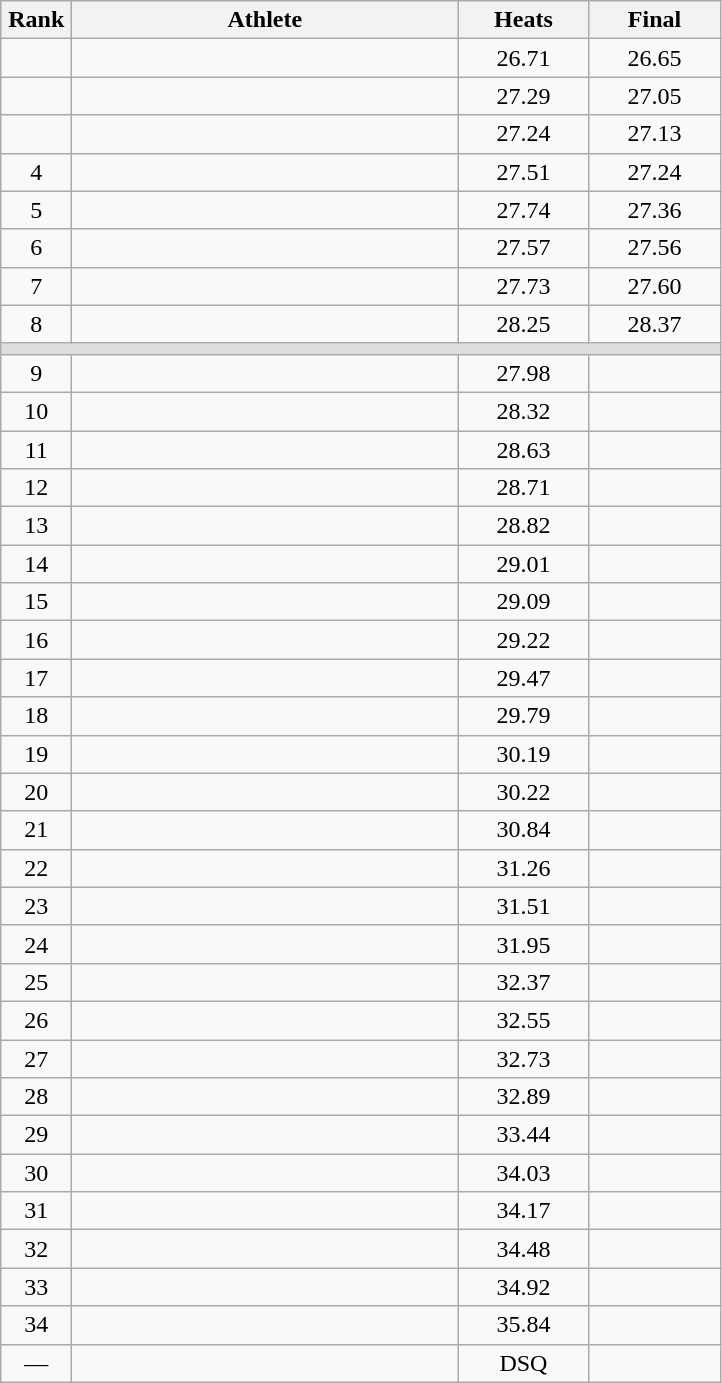<table class=wikitable style="text-align:center">
<tr>
<th width=40>Rank</th>
<th width=250>Athlete</th>
<th width=80>Heats</th>
<th width=80>Final</th>
</tr>
<tr>
<td></td>
<td align=left></td>
<td>26.71</td>
<td>26.65</td>
</tr>
<tr>
<td></td>
<td align=left></td>
<td>27.29</td>
<td>27.05</td>
</tr>
<tr>
<td></td>
<td align=left></td>
<td>27.24</td>
<td>27.13</td>
</tr>
<tr>
<td>4</td>
<td align=left></td>
<td>27.51</td>
<td>27.24</td>
</tr>
<tr>
<td>5</td>
<td align=left></td>
<td>27.74</td>
<td>27.36</td>
</tr>
<tr>
<td>6</td>
<td align=left></td>
<td>27.57</td>
<td>27.56</td>
</tr>
<tr>
<td>7</td>
<td align=left></td>
<td>27.73</td>
<td>27.60</td>
</tr>
<tr>
<td>8</td>
<td align=left></td>
<td>28.25 </td>
<td>28.37</td>
</tr>
<tr bgcolor=#DDDDDD>
<td colspan=4></td>
</tr>
<tr>
<td>9</td>
<td align=left></td>
<td>27.98 </td>
<td></td>
</tr>
<tr>
<td>10</td>
<td align=left></td>
<td>28.32</td>
<td></td>
</tr>
<tr>
<td>11</td>
<td align=left></td>
<td>28.63</td>
<td></td>
</tr>
<tr>
<td>12</td>
<td align=left></td>
<td>28.71</td>
<td></td>
</tr>
<tr>
<td>13</td>
<td align=left></td>
<td>28.82</td>
<td></td>
</tr>
<tr>
<td>14</td>
<td align=left></td>
<td>29.01</td>
<td></td>
</tr>
<tr>
<td>15</td>
<td align=left></td>
<td>29.09</td>
<td></td>
</tr>
<tr>
<td>16</td>
<td align=left></td>
<td>29.22</td>
<td></td>
</tr>
<tr>
<td>17</td>
<td align=left></td>
<td>29.47</td>
<td></td>
</tr>
<tr>
<td>18</td>
<td align=left></td>
<td>29.79</td>
<td></td>
</tr>
<tr>
<td>19</td>
<td align=left></td>
<td>30.19</td>
<td></td>
</tr>
<tr>
<td>20</td>
<td align=left></td>
<td>30.22</td>
<td></td>
</tr>
<tr>
<td>21</td>
<td align=left></td>
<td>30.84</td>
<td></td>
</tr>
<tr>
<td>22</td>
<td align=left></td>
<td>31.26</td>
<td></td>
</tr>
<tr>
<td>23</td>
<td align=left></td>
<td>31.51</td>
<td></td>
</tr>
<tr>
<td>24</td>
<td align=left></td>
<td>31.95</td>
<td></td>
</tr>
<tr>
<td>25</td>
<td align=left></td>
<td>32.37</td>
<td></td>
</tr>
<tr>
<td>26</td>
<td align=left></td>
<td>32.55</td>
<td></td>
</tr>
<tr>
<td>27</td>
<td align=left></td>
<td>32.73</td>
<td></td>
</tr>
<tr>
<td>28</td>
<td align=left></td>
<td>32.89</td>
<td></td>
</tr>
<tr>
<td>29</td>
<td align=left></td>
<td>33.44</td>
<td></td>
</tr>
<tr>
<td>30</td>
<td align=left></td>
<td>34.03</td>
<td></td>
</tr>
<tr>
<td>31</td>
<td align=left></td>
<td>34.17</td>
<td></td>
</tr>
<tr>
<td>32</td>
<td align=left></td>
<td>34.48</td>
<td></td>
</tr>
<tr>
<td>33</td>
<td align=left></td>
<td>34.92</td>
<td></td>
</tr>
<tr>
<td>34</td>
<td align=left></td>
<td>35.84</td>
<td></td>
</tr>
<tr>
<td>—</td>
<td align=left></td>
<td>DSQ</td>
<td></td>
</tr>
</table>
